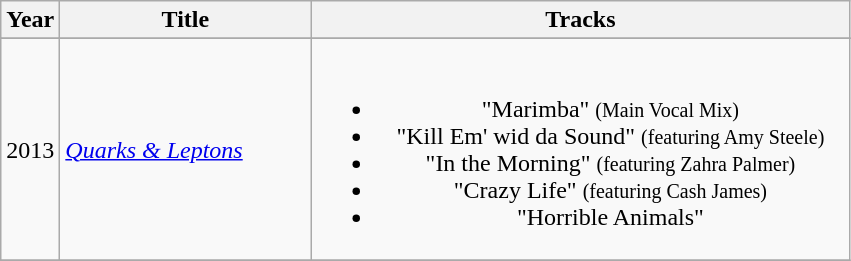<table class="wikitable" style="text-align:center;">
<tr>
<th style="width:2em;">Year</th>
<th style="width:10em;">Title</th>
<th style="width:22em;">Tracks</th>
</tr>
<tr>
</tr>
<tr>
<td>2013</td>
<td style="text-align:left;"><em><a href='#'>Quarks & Leptons</a></em></td>
<td><br><ul><li>"Marimba" <small>(Main Vocal Mix)</small></li><li>"Kill Em' wid da Sound" <small>(featuring Amy Steele)</small></li><li>"In the Morning" <small>(featuring Zahra Palmer)</small></li><li>"Crazy Life" <small>(featuring Cash James)</small></li><li>"Horrible Animals"</li></ul></td>
</tr>
<tr>
</tr>
</table>
